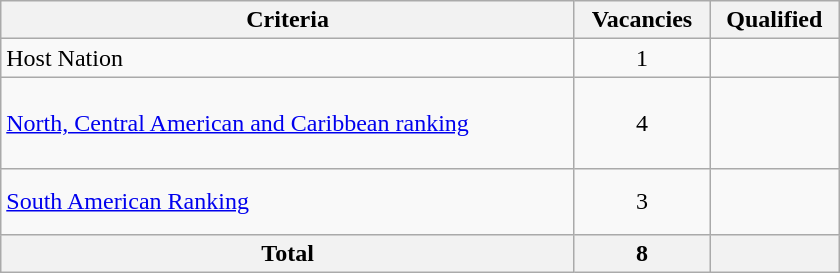<table class="wikitable" width=560>
<tr>
<th>Criteria</th>
<th>Vacancies</th>
<th>Qualified</th>
</tr>
<tr>
<td>Host Nation</td>
<td align=center>1</td>
<td></td>
</tr>
<tr>
<td><a href='#'>North, Central American and Caribbean ranking</a></td>
<td align=center>4</td>
<td><br><br><br></td>
</tr>
<tr>
<td><a href='#'>South American Ranking</a></td>
<td align=center>3</td>
<td><br><br></td>
</tr>
<tr>
<th>Total</th>
<th>8</th>
<th></th>
</tr>
</table>
